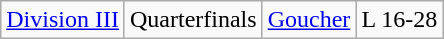<table class="wikitable">
<tr>
<td rowspan="1"><a href='#'>Division III</a></td>
<td>Quarterfinals</td>
<td><a href='#'>Goucher</a></td>
<td>L 16-28</td>
</tr>
</table>
